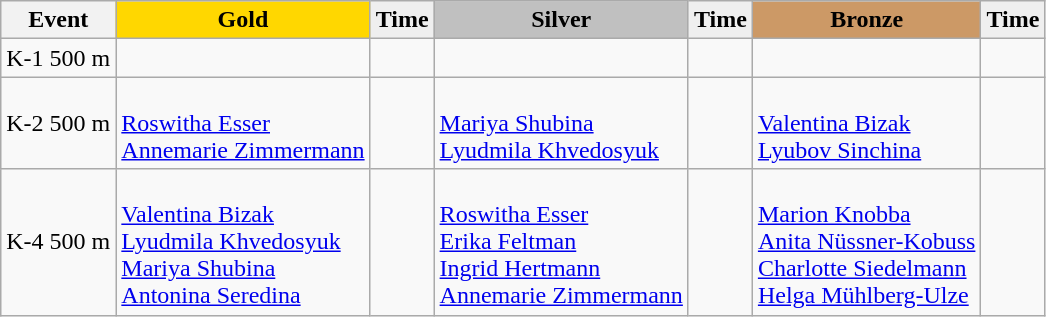<table class="wikitable">
<tr>
<th>Event</th>
<td align=center bgcolor="gold"><strong>Gold</strong></td>
<td align=center bgcolor="EFEFEF"><strong>Time</strong></td>
<td align=center bgcolor="silver"><strong>Silver</strong></td>
<td align=center bgcolor="EFEFEF"><strong>Time</strong></td>
<td align=center bgcolor="CC9966"><strong>Bronze</strong></td>
<td align=center bgcolor="EFEFEF"><strong>Time</strong></td>
</tr>
<tr>
<td>K-1 500 m</td>
<td></td>
<td></td>
<td></td>
<td></td>
<td></td>
<td></td>
</tr>
<tr>
<td>K-2 500 m</td>
<td><br><a href='#'>Roswitha Esser</a><br><a href='#'>Annemarie Zimmermann</a></td>
<td></td>
<td><br><a href='#'>Mariya Shubina</a><br><a href='#'>Lyudmila Khvedosyuk</a></td>
<td></td>
<td><br><a href='#'>Valentina Bizak</a><br><a href='#'>Lyubov Sinchina</a></td>
<td></td>
</tr>
<tr>
<td>K-4 500 m</td>
<td><br><a href='#'>Valentina Bizak</a><br><a href='#'>Lyudmila Khvedosyuk</a><br><a href='#'>Mariya Shubina</a><br><a href='#'>Antonina Seredina</a></td>
<td></td>
<td><br><a href='#'>Roswitha Esser</a><br><a href='#'>Erika Feltman</a><br><a href='#'>Ingrid Hertmann</a><br><a href='#'>Annemarie Zimmermann</a></td>
<td></td>
<td><br><a href='#'>Marion Knobba</a><br><a href='#'>Anita Nüssner-Kobuss</a><br><a href='#'>Charlotte Siedelmann</a><br><a href='#'>Helga Mühlberg-Ulze</a></td>
<td></td>
</tr>
</table>
